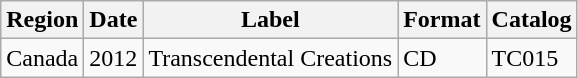<table class="wikitable">
<tr>
<th>Region</th>
<th>Date</th>
<th>Label</th>
<th>Format</th>
<th>Catalog</th>
</tr>
<tr>
<td>Canada</td>
<td>2012</td>
<td>Transcendental Creations</td>
<td>CD</td>
<td>TC015</td>
</tr>
</table>
